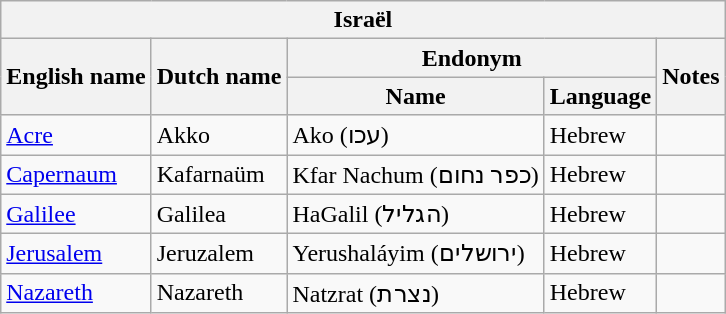<table class="wikitable sortable">
<tr>
<th colspan="5"> Israël</th>
</tr>
<tr>
<th rowspan="2">English name</th>
<th rowspan="2">Dutch name</th>
<th colspan="2">Endonym</th>
<th rowspan="2">Notes</th>
</tr>
<tr>
<th>Name</th>
<th>Language</th>
</tr>
<tr>
<td><a href='#'>Acre</a></td>
<td>Akko</td>
<td>Ako (עכו)</td>
<td>Hebrew</td>
<td></td>
</tr>
<tr>
<td><a href='#'>Capernaum</a></td>
<td>Kafarnaüm</td>
<td>Kfar Nachum (כפר נחום)</td>
<td>Hebrew</td>
<td></td>
</tr>
<tr>
<td><a href='#'>Galilee</a></td>
<td>Galilea</td>
<td>HaGalil (הגליל)</td>
<td>Hebrew</td>
<td></td>
</tr>
<tr>
<td><a href='#'>Jerusalem</a></td>
<td>Jeruzalem</td>
<td>Yerushaláyim (ירושלים)</td>
<td>Hebrew</td>
<td></td>
</tr>
<tr>
<td><a href='#'>Nazareth</a></td>
<td>Nazareth</td>
<td>Natzrat (נצרת)</td>
<td>Hebrew</td>
<td></td>
</tr>
</table>
